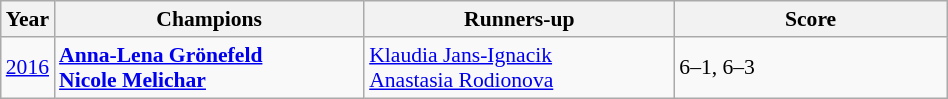<table class="wikitable" style="font-size:90%">
<tr>
<th>Year</th>
<th width="200">Champions</th>
<th width="200">Runners-up</th>
<th width="175">Score</th>
</tr>
<tr>
<td><a href='#'>2016</a></td>
<td><strong> <a href='#'>Anna-Lena Grönefeld</a><br> <a href='#'>Nicole Melichar</a></strong></td>
<td> <a href='#'>Klaudia Jans-Ignacik</a><br> <a href='#'>Anastasia Rodionova</a></td>
<td>6–1, 6–3</td>
</tr>
</table>
